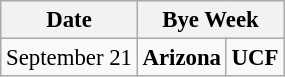<table class="wikitable" style="font-size:95%;">
<tr>
<th>Date</th>
<th colspan="3">Bye Week</th>
</tr>
<tr>
<td>September 21</td>
<td><strong>Arizona</strong></td>
<td><strong>UCF</strong></td>
</tr>
</table>
